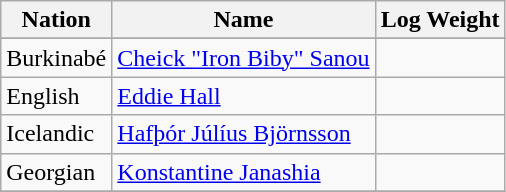<table class="wikitable" style="display: inline-table">
<tr>
<th>Nation</th>
<th>Name</th>
<th>Log Weight</th>
</tr>
<tr>
</tr>
<tr>
<td> Burkinabé</td>
<td><a href='#'>Cheick "Iron Biby" Sanou</a></td>
<td></td>
</tr>
<tr>
<td> English</td>
<td><a href='#'>Eddie Hall</a></td>
<td></td>
</tr>
<tr>
<td> Icelandic</td>
<td><a href='#'>Hafþór Júlíus Björnsson</a></td>
<td></td>
</tr>
<tr>
<td> Georgian</td>
<td><a href='#'>Konstantine Janashia</a></td>
<td></td>
</tr>
<tr>
</tr>
</table>
